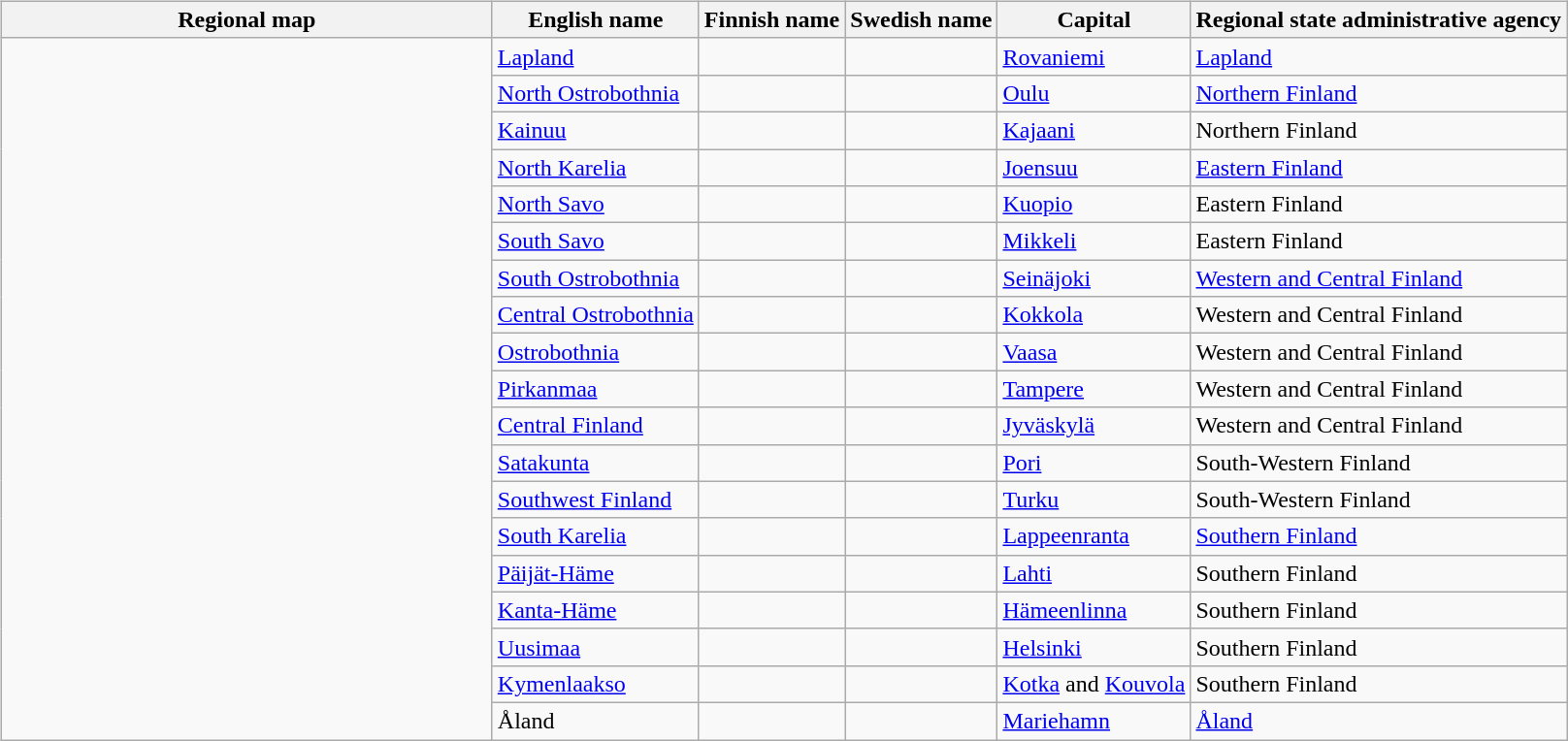<table style="width:90%">
<tr>
<td style="width:50%"><br><table class="wikitable">
<tr>
<th style="width: 330px;">Regional map</th>
<th>English name</th>
<th>Finnish name</th>
<th>Swedish name</th>
<th>Capital</th>
<th>Regional state administrative agency</th>
</tr>
<tr>
<td rowspan="19"></td>
<td><a href='#'>Lapland</a></td>
<td></td>
<td></td>
<td><a href='#'>Rovaniemi</a></td>
<td><a href='#'>Lapland</a></td>
</tr>
<tr>
<td><a href='#'>North Ostrobothnia</a></td>
<td></td>
<td></td>
<td><a href='#'>Oulu</a></td>
<td><a href='#'>Northern Finland</a></td>
</tr>
<tr>
<td><a href='#'>Kainuu</a></td>
<td></td>
<td></td>
<td><a href='#'>Kajaani</a></td>
<td>Northern Finland</td>
</tr>
<tr>
<td><a href='#'>North Karelia</a></td>
<td></td>
<td></td>
<td><a href='#'>Joensuu</a></td>
<td><a href='#'>Eastern Finland</a></td>
</tr>
<tr>
<td><a href='#'>North Savo</a></td>
<td></td>
<td></td>
<td><a href='#'>Kuopio</a></td>
<td>Eastern Finland</td>
</tr>
<tr>
<td><a href='#'>South Savo</a></td>
<td></td>
<td></td>
<td><a href='#'>Mikkeli</a></td>
<td>Eastern Finland</td>
</tr>
<tr>
<td><a href='#'>South Ostrobothnia</a></td>
<td></td>
<td></td>
<td><a href='#'>Seinäjoki</a></td>
<td><a href='#'>Western and Central Finland</a></td>
</tr>
<tr>
<td><a href='#'>Central Ostrobothnia</a></td>
<td></td>
<td></td>
<td><a href='#'>Kokkola</a></td>
<td>Western and Central Finland</td>
</tr>
<tr>
<td><a href='#'>Ostrobothnia</a></td>
<td></td>
<td></td>
<td><a href='#'>Vaasa</a></td>
<td>Western and Central Finland</td>
</tr>
<tr>
<td><a href='#'>Pirkanmaa</a></td>
<td></td>
<td></td>
<td><a href='#'>Tampere</a></td>
<td>Western and Central Finland</td>
</tr>
<tr>
<td><a href='#'>Central Finland</a></td>
<td></td>
<td></td>
<td><a href='#'>Jyväskylä</a></td>
<td>Western and Central Finland</td>
</tr>
<tr>
<td><a href='#'>Satakunta</a></td>
<td></td>
<td></td>
<td><a href='#'>Pori</a></td>
<td>South-Western Finland</td>
</tr>
<tr>
<td><a href='#'>Southwest Finland</a></td>
<td></td>
<td></td>
<td><a href='#'>Turku</a></td>
<td>South-Western Finland</td>
</tr>
<tr>
<td><a href='#'>South Karelia</a></td>
<td></td>
<td></td>
<td><a href='#'>Lappeenranta</a></td>
<td><a href='#'>Southern Finland</a></td>
</tr>
<tr>
<td><a href='#'>Päijät-Häme</a></td>
<td></td>
<td></td>
<td><a href='#'>Lahti</a></td>
<td>Southern Finland</td>
</tr>
<tr>
<td><a href='#'>Kanta-Häme</a></td>
<td></td>
<td></td>
<td><a href='#'>Hämeenlinna</a></td>
<td>Southern Finland</td>
</tr>
<tr>
<td><a href='#'>Uusimaa</a></td>
<td></td>
<td></td>
<td><a href='#'>Helsinki</a></td>
<td>Southern Finland</td>
</tr>
<tr>
<td><a href='#'>Kymenlaakso</a></td>
<td></td>
<td></td>
<td><a href='#'>Kotka</a> and <a href='#'>Kouvola</a></td>
<td>Southern Finland</td>
</tr>
<tr>
<td>Åland</td>
<td></td>
<td></td>
<td><a href='#'>Mariehamn</a></td>
<td><a href='#'>Åland</a></td>
</tr>
</table>
</td>
</tr>
</table>
